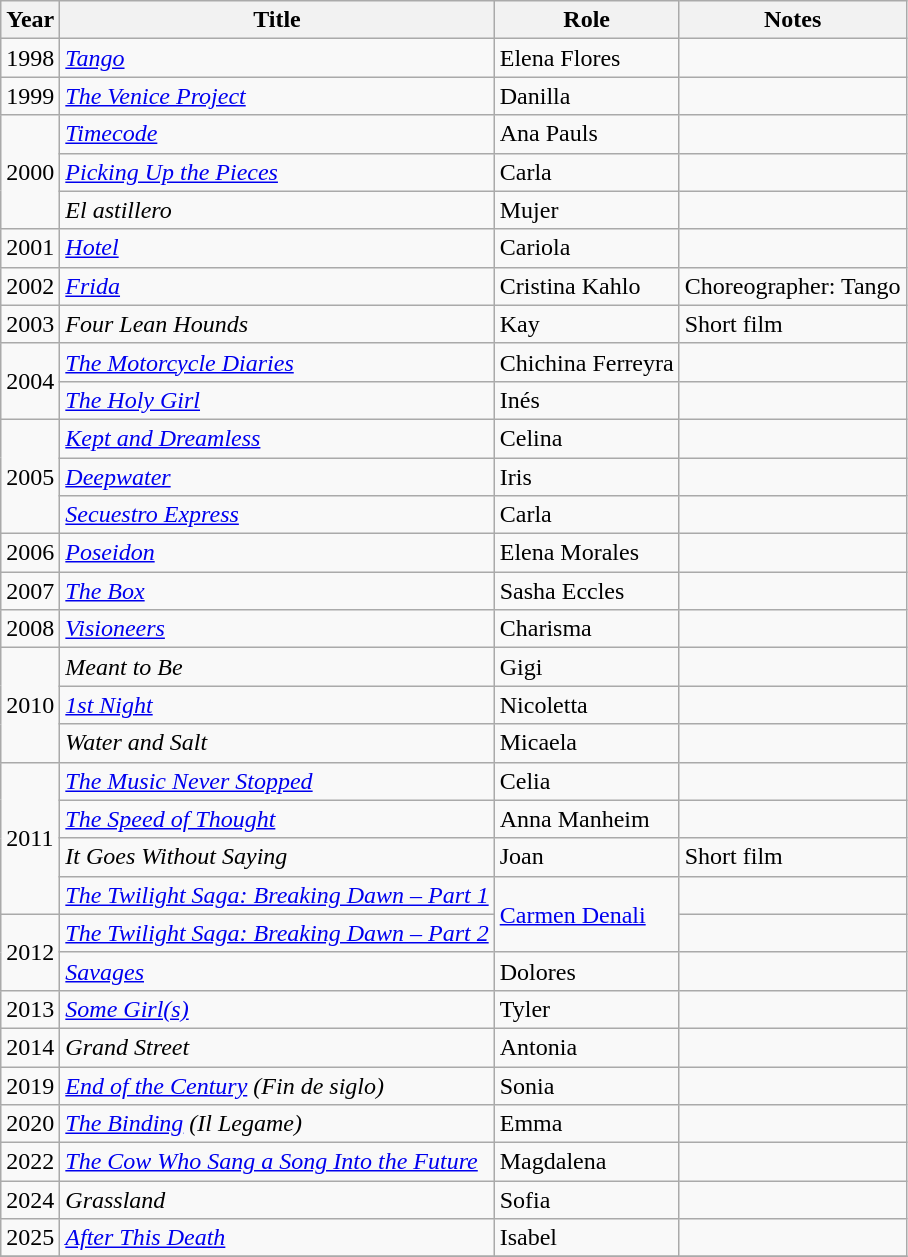<table class="wikitable sortable">
<tr>
<th>Year</th>
<th>Title</th>
<th>Role</th>
<th>Notes</th>
</tr>
<tr>
<td>1998</td>
<td><em><a href='#'>Tango</a></em></td>
<td>Elena Flores</td>
<td></td>
</tr>
<tr>
<td>1999</td>
<td><em><a href='#'>The Venice Project</a></em></td>
<td>Danilla</td>
<td></td>
</tr>
<tr>
<td rowspan="3">2000</td>
<td><em><a href='#'>Timecode</a></em></td>
<td>Ana Pauls</td>
<td></td>
</tr>
<tr>
<td><em><a href='#'>Picking Up the Pieces</a></em></td>
<td>Carla</td>
<td></td>
</tr>
<tr>
<td><em>El astillero</em></td>
<td>Mujer</td>
<td></td>
</tr>
<tr>
<td>2001</td>
<td><em><a href='#'>Hotel</a></em></td>
<td>Cariola</td>
<td></td>
</tr>
<tr>
<td>2002</td>
<td><em><a href='#'>Frida</a></em></td>
<td>Cristina Kahlo</td>
<td>Choreographer: Tango</td>
</tr>
<tr>
<td>2003</td>
<td><em>Four Lean Hounds</em></td>
<td>Kay</td>
<td>Short film</td>
</tr>
<tr>
<td rowspan="2">2004</td>
<td><em><a href='#'>The Motorcycle Diaries</a></em></td>
<td>Chichina Ferreyra</td>
<td></td>
</tr>
<tr>
<td><em><a href='#'>The Holy Girl</a></em></td>
<td>Inés</td>
<td></td>
</tr>
<tr>
<td rowspan="3">2005</td>
<td><em><a href='#'>Kept and Dreamless</a></em></td>
<td>Celina</td>
<td></td>
</tr>
<tr>
<td><em><a href='#'>Deepwater</a></em></td>
<td>Iris</td>
<td></td>
</tr>
<tr>
<td><em><a href='#'>Secuestro Express</a></em></td>
<td>Carla</td>
<td></td>
</tr>
<tr>
<td>2006</td>
<td><em><a href='#'>Poseidon</a></em></td>
<td>Elena Morales</td>
<td></td>
</tr>
<tr>
<td>2007</td>
<td><em><a href='#'>The Box</a></em></td>
<td>Sasha Eccles</td>
<td></td>
</tr>
<tr>
<td>2008</td>
<td><em><a href='#'>Visioneers</a></em></td>
<td>Charisma</td>
<td></td>
</tr>
<tr>
<td rowspan="3">2010</td>
<td><em>Meant to Be</em></td>
<td>Gigi</td>
<td></td>
</tr>
<tr>
<td><em><a href='#'>1st Night</a></em></td>
<td>Nicoletta</td>
<td></td>
</tr>
<tr>
<td><em>Water and Salt</em></td>
<td>Micaela</td>
<td></td>
</tr>
<tr>
<td rowspan="4">2011</td>
<td><em><a href='#'>The Music Never Stopped</a></em></td>
<td>Celia</td>
<td></td>
</tr>
<tr>
<td><em><a href='#'>The Speed of Thought</a></em></td>
<td>Anna Manheim</td>
<td></td>
</tr>
<tr>
<td><em>It Goes Without Saying</em></td>
<td>Joan</td>
<td>Short film</td>
</tr>
<tr>
<td><em><a href='#'>The Twilight Saga: Breaking Dawn – Part 1</a></em></td>
<td rowspan="2"><a href='#'>Carmen Denali</a></td>
<td></td>
</tr>
<tr>
<td rowspan="2">2012</td>
<td><em><a href='#'>The Twilight Saga: Breaking Dawn – Part 2</a></em></td>
<td></td>
</tr>
<tr>
<td><em><a href='#'>Savages</a></em></td>
<td>Dolores</td>
<td></td>
</tr>
<tr>
<td>2013</td>
<td><em><a href='#'>Some Girl(s)</a></em></td>
<td>Tyler</td>
<td></td>
</tr>
<tr>
<td>2014</td>
<td><em>Grand Street</em></td>
<td>Antonia</td>
<td></td>
</tr>
<tr>
<td>2019</td>
<td><em><a href='#'>End of the Century</a> (Fin de siglo)</em></td>
<td>Sonia</td>
<td></td>
</tr>
<tr>
<td>2020</td>
<td><em><a href='#'>The Binding</a> (Il Legame)</em></td>
<td>Emma</td>
<td></td>
</tr>
<tr>
<td>2022</td>
<td><em><a href='#'>The Cow Who Sang a Song Into the Future</a></em></td>
<td>Magdalena</td>
<td></td>
</tr>
<tr>
<td>2024</td>
<td><em>Grassland</em></td>
<td>Sofia</td>
<td></td>
</tr>
<tr>
<td>2025</td>
<td><em><a href='#'>After This Death</a></em></td>
<td>Isabel</td>
<td></td>
</tr>
<tr>
</tr>
</table>
